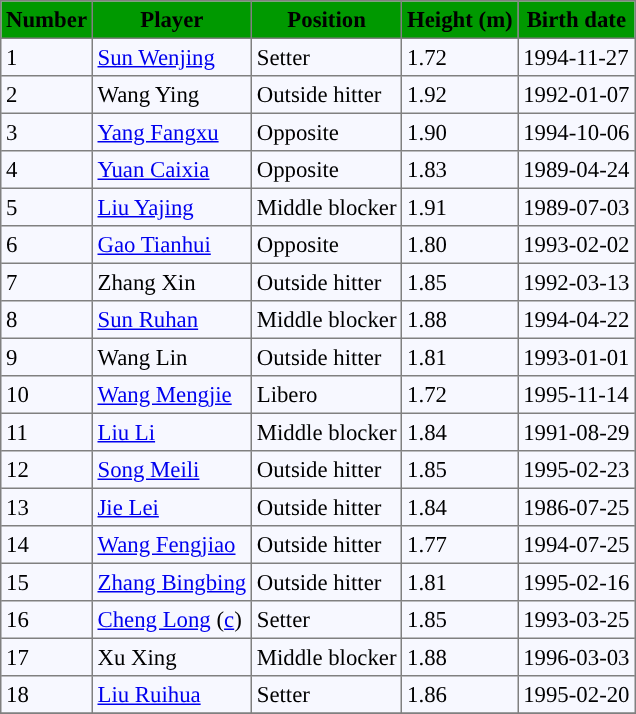<table bgcolor="#f7f8ff" cellpadding="3" cellspacing="0" border="1" style="font-size: 95%; border: gray solid 1px; border-collapse: collapse;">
<tr bgcolor="#009900">
<td align=center><strong>Number</strong></td>
<td align=center><strong>Player</strong></td>
<td align=center><strong>Position</strong></td>
<td align=center><strong>Height (m)</strong></td>
<td align=center><strong>Birth date</strong></td>
</tr>
<tr align=left>
<td>1</td>
<td> <a href='#'>Sun Wenjing</a></td>
<td>Setter</td>
<td>1.72</td>
<td>1994-11-27</td>
</tr>
<tr align=left>
<td>2</td>
<td> Wang Ying</td>
<td>Outside hitter</td>
<td>1.92</td>
<td>1992-01-07</td>
</tr>
<tr align=left>
<td>3</td>
<td> <a href='#'>Yang Fangxu</a></td>
<td>Opposite</td>
<td>1.90</td>
<td>1994-10-06</td>
</tr>
<tr align=left>
<td>4</td>
<td> <a href='#'>Yuan Caixia</a></td>
<td>Opposite</td>
<td>1.83</td>
<td>1989-04-24</td>
</tr>
<tr align=left>
<td>5</td>
<td> <a href='#'>Liu Yajing</a></td>
<td>Middle blocker</td>
<td>1.91</td>
<td>1989-07-03</td>
</tr>
<tr align=left>
<td>6</td>
<td> <a href='#'>Gao Tianhui</a></td>
<td>Opposite</td>
<td>1.80</td>
<td>1993-02-02</td>
</tr>
<tr align="left">
<td>7</td>
<td> Zhang Xin</td>
<td>Outside hitter</td>
<td>1.85</td>
<td>1992-03-13</td>
</tr>
<tr align="left">
<td>8</td>
<td> <a href='#'>Sun Ruhan</a></td>
<td>Middle blocker</td>
<td>1.88</td>
<td>1994-04-22</td>
</tr>
<tr align="left">
<td>9</td>
<td> Wang Lin</td>
<td>Outside hitter</td>
<td>1.81</td>
<td>1993-01-01</td>
</tr>
<tr align="left">
<td>10</td>
<td> <a href='#'>Wang Mengjie</a></td>
<td>Libero</td>
<td>1.72</td>
<td>1995-11-14</td>
</tr>
<tr align="left">
<td>11</td>
<td> <a href='#'>Liu Li</a></td>
<td>Middle blocker</td>
<td>1.84</td>
<td>1991-08-29</td>
</tr>
<tr align="left">
<td>12</td>
<td> <a href='#'>Song Meili</a></td>
<td>Outside hitter</td>
<td>1.85</td>
<td>1995-02-23</td>
</tr>
<tr align="left">
<td>13</td>
<td> <a href='#'>Jie Lei</a></td>
<td>Outside hitter</td>
<td>1.84</td>
<td>1986-07-25</td>
</tr>
<tr align="left">
<td>14</td>
<td> <a href='#'>Wang Fengjiao</a></td>
<td>Outside hitter</td>
<td>1.77</td>
<td>1994-07-25</td>
</tr>
<tr align="left">
<td>15</td>
<td> <a href='#'>Zhang Bingbing</a></td>
<td>Outside hitter</td>
<td>1.81</td>
<td>1995-02-16</td>
</tr>
<tr align="left">
<td>16</td>
<td> <a href='#'>Cheng Long</a> (<a href='#'>c</a>)</td>
<td>Setter</td>
<td>1.85</td>
<td>1993-03-25</td>
</tr>
<tr align="left">
<td>17</td>
<td> Xu Xing</td>
<td>Middle blocker</td>
<td>1.88</td>
<td>1996-03-03</td>
</tr>
<tr align=left>
<td>18</td>
<td> <a href='#'>Liu Ruihua</a></td>
<td>Setter</td>
<td>1.86</td>
<td>1995-02-20</td>
</tr>
<tr align="left">
</tr>
</table>
